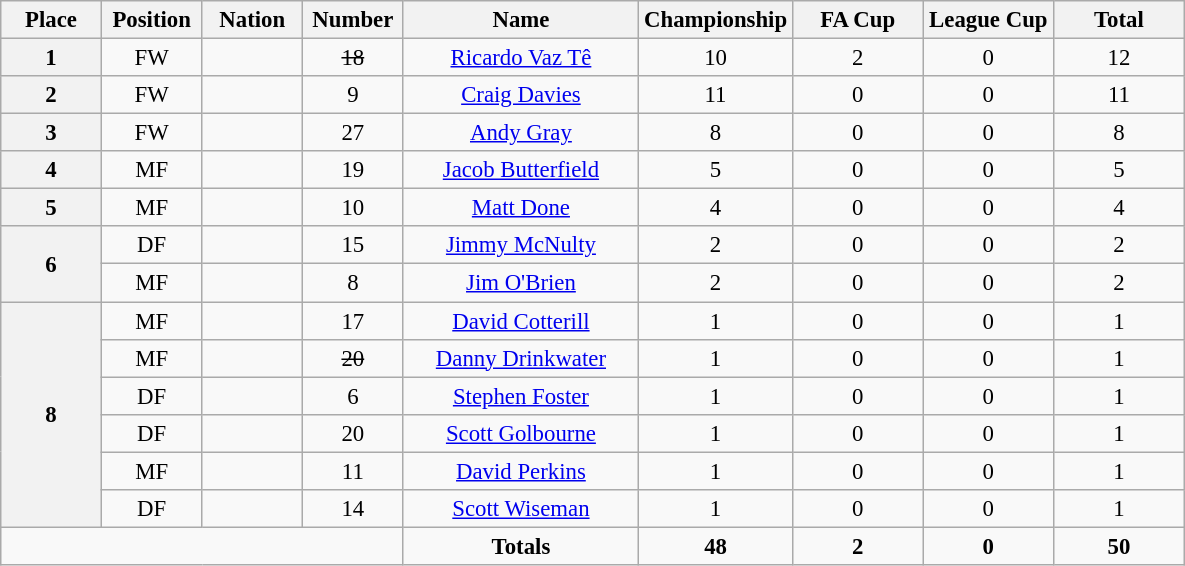<table class="wikitable" style="font-size: 95%; text-align: center;">
<tr>
<th width=60>Place</th>
<th width=60>Position</th>
<th width=60>Nation</th>
<th width=60>Number</th>
<th width=150>Name</th>
<th width=80>Championship</th>
<th width=80>FA Cup</th>
<th width=80>League Cup</th>
<th width=80>Total</th>
</tr>
<tr>
<th>1</th>
<td>FW</td>
<td></td>
<td><s>18</s></td>
<td><a href='#'>Ricardo Vaz Tê</a></td>
<td>10</td>
<td>2</td>
<td>0</td>
<td>12</td>
</tr>
<tr>
<th>2</th>
<td>FW</td>
<td></td>
<td>9</td>
<td><a href='#'>Craig Davies</a></td>
<td>11</td>
<td>0</td>
<td>0</td>
<td>11</td>
</tr>
<tr>
<th>3</th>
<td>FW</td>
<td></td>
<td>27</td>
<td><a href='#'>Andy Gray</a></td>
<td>8</td>
<td>0</td>
<td>0</td>
<td>8</td>
</tr>
<tr>
<th>4</th>
<td>MF</td>
<td></td>
<td>19</td>
<td><a href='#'>Jacob Butterfield</a></td>
<td>5</td>
<td>0</td>
<td>0</td>
<td>5</td>
</tr>
<tr>
<th>5</th>
<td>MF</td>
<td></td>
<td>10</td>
<td><a href='#'>Matt Done</a></td>
<td>4</td>
<td>0</td>
<td>0</td>
<td>4</td>
</tr>
<tr>
<th rowspan="2">6</th>
<td>DF</td>
<td></td>
<td>15</td>
<td><a href='#'>Jimmy McNulty</a></td>
<td>2</td>
<td>0</td>
<td>0</td>
<td>2</td>
</tr>
<tr>
<td>MF</td>
<td></td>
<td>8</td>
<td><a href='#'>Jim O'Brien</a></td>
<td>2</td>
<td>0</td>
<td>0</td>
<td>2</td>
</tr>
<tr>
<th rowspan="6">8</th>
<td>MF</td>
<td></td>
<td>17</td>
<td><a href='#'>David Cotterill</a></td>
<td>1</td>
<td>0</td>
<td>0</td>
<td>1</td>
</tr>
<tr>
<td>MF</td>
<td></td>
<td><s>20</s></td>
<td><a href='#'>Danny Drinkwater</a></td>
<td>1</td>
<td>0</td>
<td>0</td>
<td>1</td>
</tr>
<tr>
<td>DF</td>
<td></td>
<td>6</td>
<td><a href='#'>Stephen Foster</a></td>
<td>1</td>
<td>0</td>
<td>0</td>
<td>1</td>
</tr>
<tr>
<td>DF</td>
<td></td>
<td>20</td>
<td><a href='#'>Scott Golbourne</a></td>
<td>1</td>
<td>0</td>
<td>0</td>
<td>1</td>
</tr>
<tr>
<td>MF</td>
<td></td>
<td>11</td>
<td><a href='#'>David Perkins</a></td>
<td>1</td>
<td>0</td>
<td>0</td>
<td>1</td>
</tr>
<tr>
<td>DF</td>
<td></td>
<td>14</td>
<td><a href='#'>Scott Wiseman</a></td>
<td>1</td>
<td>0</td>
<td>0</td>
<td>1</td>
</tr>
<tr>
<td colspan="4"></td>
<td><strong>Totals</strong></td>
<td><strong>48</strong></td>
<td><strong>2</strong></td>
<td><strong>0</strong></td>
<td><strong>50</strong></td>
</tr>
</table>
